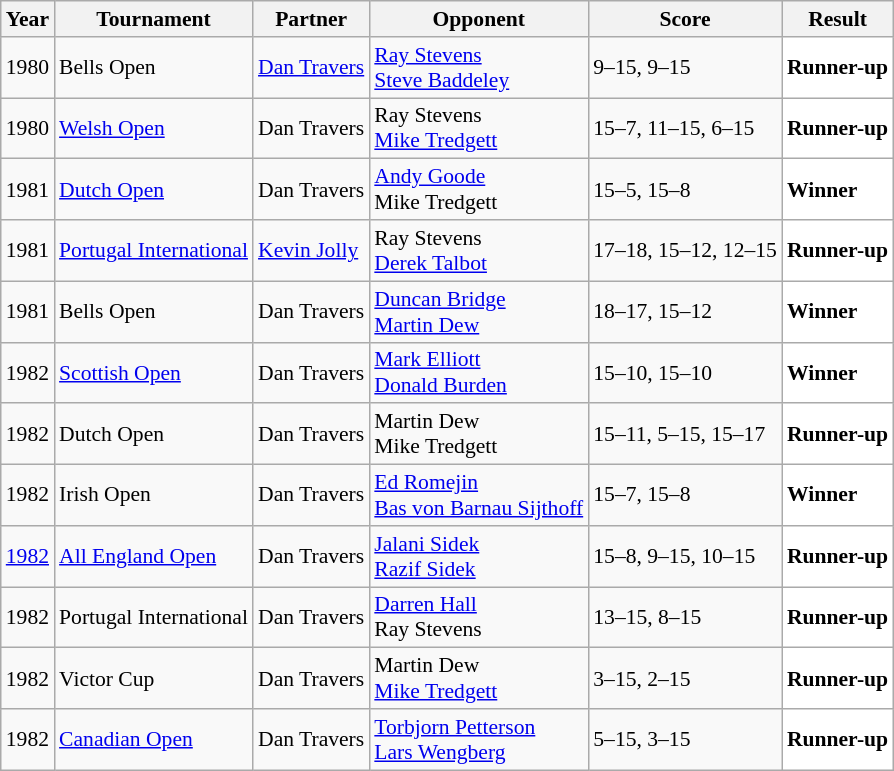<table class="sortable wikitable" style="font-size: 90%;">
<tr>
<th>Year</th>
<th>Tournament</th>
<th>Partner</th>
<th>Opponent</th>
<th>Score</th>
<th>Result</th>
</tr>
<tr>
<td align="center">1980</td>
<td align="left">Bells Open</td>
<td align="left"> <a href='#'>Dan Travers</a></td>
<td align="left"> <a href='#'>Ray Stevens</a><br> <a href='#'>Steve Baddeley</a></td>
<td align="left">9–15, 9–15</td>
<td style="text-align:left; background:white"> <strong>Runner-up</strong></td>
</tr>
<tr>
<td align="center">1980</td>
<td align="left"><a href='#'>Welsh Open</a></td>
<td align="left"> Dan Travers</td>
<td align="left"> Ray Stevens<br> <a href='#'>Mike Tredgett</a></td>
<td align="left">15–7, 11–15, 6–15</td>
<td style="text-align:left; background:white"> <strong>Runner-up</strong></td>
</tr>
<tr>
<td align="center">1981</td>
<td align="left"><a href='#'>Dutch Open</a></td>
<td align="left"> Dan Travers</td>
<td align="left"> <a href='#'>Andy Goode</a><br> Mike Tredgett</td>
<td align="left">15–5, 15–8</td>
<td style="text-align:left; background:white"> <strong>Winner</strong></td>
</tr>
<tr>
<td align="center">1981</td>
<td align="left"><a href='#'>Portugal International</a></td>
<td align="left"> <a href='#'>Kevin Jolly</a></td>
<td align="left"> Ray Stevens<br> <a href='#'>Derek Talbot</a></td>
<td align="left">17–18, 15–12, 12–15</td>
<td style="text-align:left; background:white"> <strong>Runner-up</strong></td>
</tr>
<tr>
<td align="center">1981</td>
<td align="left">Bells Open</td>
<td align="left"> Dan Travers</td>
<td align="left"> <a href='#'>Duncan Bridge</a><br> <a href='#'>Martin Dew</a></td>
<td align="left">18–17, 15–12</td>
<td style="text-align:left; background:white"> <strong>Winner</strong></td>
</tr>
<tr>
<td align="center">1982</td>
<td><a href='#'>Scottish Open</a></td>
<td> Dan Travers</td>
<td> <a href='#'>Mark Elliott</a><br> <a href='#'>Donald Burden</a></td>
<td>15–10, 15–10</td>
<td style="text-align:left; background:white"> <strong>Winner</strong></td>
</tr>
<tr>
<td align="center">1982</td>
<td>Dutch Open</td>
<td> Dan Travers</td>
<td> Martin Dew<br> Mike Tredgett</td>
<td>15–11, 5–15, 15–17</td>
<td style="text-align:left; background:white"> <strong>Runner-up</strong></td>
</tr>
<tr>
<td align="center">1982</td>
<td align="left">Irish Open</td>
<td align="left"> Dan Travers</td>
<td align="left"> <a href='#'>Ed Romejin</a><br> <a href='#'>Bas von Barnau Sijthoff</a></td>
<td align="left">15–7, 15–8</td>
<td style="text-align:left; background:white"> <strong>Winner</strong></td>
</tr>
<tr>
<td align="center"><a href='#'>1982</a></td>
<td><a href='#'>All England Open</a></td>
<td> Dan Travers</td>
<td> <a href='#'>Jalani Sidek</a><br> <a href='#'>Razif Sidek</a></td>
<td>15–8, 9–15, 10–15</td>
<td style="text-align:left; background:white"> <strong>Runner-up</strong></td>
</tr>
<tr>
<td align="center">1982</td>
<td align="left">Portugal International</td>
<td align="left"> Dan Travers</td>
<td align="left"> <a href='#'>Darren Hall</a><br> Ray Stevens</td>
<td align="left">13–15, 8–15</td>
<td style="text-align:left; background:white"> <strong>Runner-up</strong></td>
</tr>
<tr>
<td align="center">1982</td>
<td align="left">Victor Cup</td>
<td align="left"> Dan Travers</td>
<td align="left"> Martin Dew<br> <a href='#'>Mike Tredgett</a></td>
<td align="left">3–15, 2–15</td>
<td style="text-align:left; background:white"> <strong>Runner-up</strong></td>
</tr>
<tr>
<td align="center">1982</td>
<td><a href='#'>Canadian Open</a></td>
<td> Dan Travers</td>
<td> <a href='#'>Torbjorn Petterson</a><br> <a href='#'>Lars Wengberg</a></td>
<td>5–15, 3–15</td>
<td style="text-align:left; background:white"> <strong>Runner-up</strong></td>
</tr>
</table>
